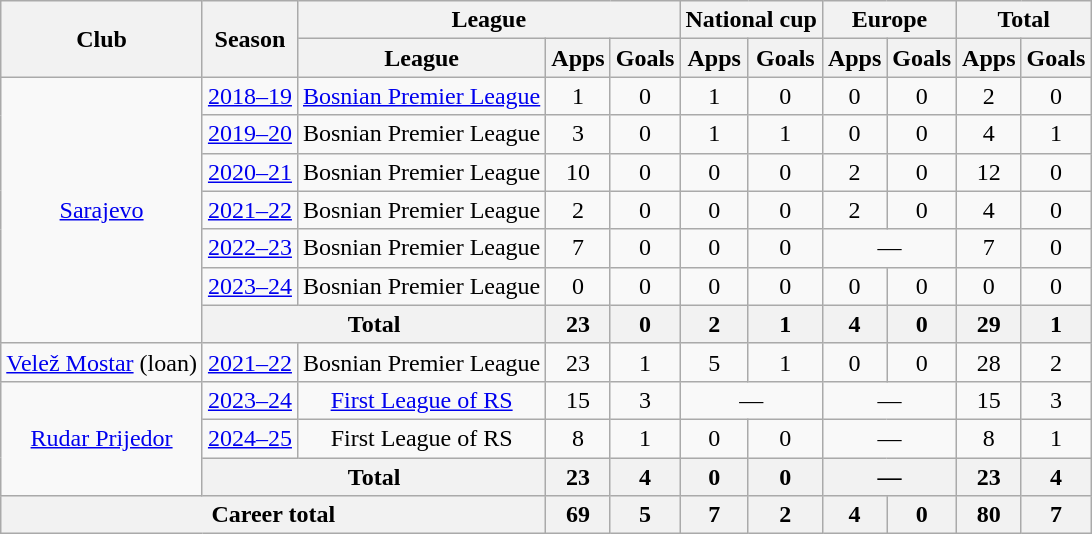<table class="wikitable" style="text-align:center">
<tr>
<th rowspan=2>Club</th>
<th rowspan=2>Season</th>
<th colspan=3>League</th>
<th colspan=2>National cup</th>
<th colspan=2>Europe</th>
<th colspan=2>Total</th>
</tr>
<tr>
<th>League</th>
<th>Apps</th>
<th>Goals</th>
<th>Apps</th>
<th>Goals</th>
<th>Apps</th>
<th>Goals</th>
<th>Apps</th>
<th>Goals</th>
</tr>
<tr>
<td rowspan=7><a href='#'>Sarajevo</a></td>
<td><a href='#'>2018–19</a></td>
<td><a href='#'>Bosnian Premier League</a></td>
<td>1</td>
<td>0</td>
<td>1</td>
<td>0</td>
<td>0</td>
<td>0</td>
<td>2</td>
<td>0</td>
</tr>
<tr>
<td><a href='#'>2019–20</a></td>
<td>Bosnian Premier League</td>
<td>3</td>
<td>0</td>
<td>1</td>
<td>1</td>
<td>0</td>
<td>0</td>
<td>4</td>
<td>1</td>
</tr>
<tr>
<td><a href='#'>2020–21</a></td>
<td>Bosnian Premier League</td>
<td>10</td>
<td>0</td>
<td>0</td>
<td>0</td>
<td>2</td>
<td>0</td>
<td>12</td>
<td>0</td>
</tr>
<tr>
<td><a href='#'>2021–22</a></td>
<td>Bosnian Premier League</td>
<td>2</td>
<td>0</td>
<td>0</td>
<td>0</td>
<td>2</td>
<td>0</td>
<td>4</td>
<td>0</td>
</tr>
<tr>
<td><a href='#'>2022–23</a></td>
<td>Bosnian Premier League</td>
<td>7</td>
<td>0</td>
<td>0</td>
<td>0</td>
<td colspan=2>—</td>
<td>7</td>
<td>0</td>
</tr>
<tr>
<td><a href='#'>2023–24</a></td>
<td>Bosnian Premier League</td>
<td>0</td>
<td>0</td>
<td>0</td>
<td>0</td>
<td>0</td>
<td>0</td>
<td>0</td>
<td>0</td>
</tr>
<tr>
<th colspan=2>Total</th>
<th>23</th>
<th>0</th>
<th>2</th>
<th>1</th>
<th>4</th>
<th>0</th>
<th>29</th>
<th>1</th>
</tr>
<tr>
<td><a href='#'>Velež Mostar</a> (loan)</td>
<td><a href='#'>2021–22</a></td>
<td>Bosnian Premier League</td>
<td>23</td>
<td>1</td>
<td>5</td>
<td>1</td>
<td>0</td>
<td>0</td>
<td>28</td>
<td>2</td>
</tr>
<tr>
<td rowspan=3><a href='#'>Rudar Prijedor</a></td>
<td><a href='#'>2023–24</a></td>
<td><a href='#'>First League of RS</a></td>
<td>15</td>
<td>3</td>
<td colspan=2>—</td>
<td colspan=2>—</td>
<td>15</td>
<td>3</td>
</tr>
<tr>
<td><a href='#'>2024–25</a></td>
<td>First League of RS</td>
<td>8</td>
<td>1</td>
<td>0</td>
<td>0</td>
<td colspan=2>—</td>
<td>8</td>
<td>1</td>
</tr>
<tr>
<th colspan=2>Total</th>
<th>23</th>
<th>4</th>
<th>0</th>
<th>0</th>
<th colspan=2>—</th>
<th>23</th>
<th>4</th>
</tr>
<tr>
<th colspan=3>Career total</th>
<th>69</th>
<th>5</th>
<th>7</th>
<th>2</th>
<th>4</th>
<th>0</th>
<th>80</th>
<th>7</th>
</tr>
</table>
